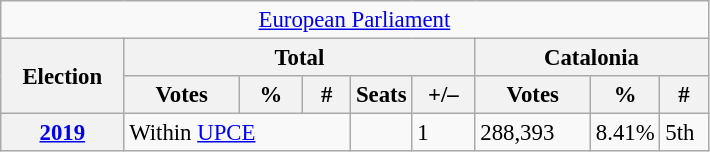<table class="wikitable" style="font-size:95%; text-align:left;">
<tr>
<td colspan="9" align="center"><a href='#'>European Parliament</a></td>
</tr>
<tr>
<th rowspan="2" width="75">Election</th>
<th colspan="5">Total</th>
<th colspan="3">Catalonia</th>
</tr>
<tr>
<th width="70">Votes</th>
<th width="35">%</th>
<th width="25">#</th>
<th>Seats</th>
<th width="35">+/–</th>
<th width="70">Votes</th>
<th width="35">%</th>
<th width="25">#</th>
</tr>
<tr>
<th><a href='#'>2019</a></th>
<td colspan="3">Within <a href='#'>UPCE</a></td>
<td></td>
<td>1</td>
<td>288,393</td>
<td>8.41%</td>
<td>5th</td>
</tr>
</table>
